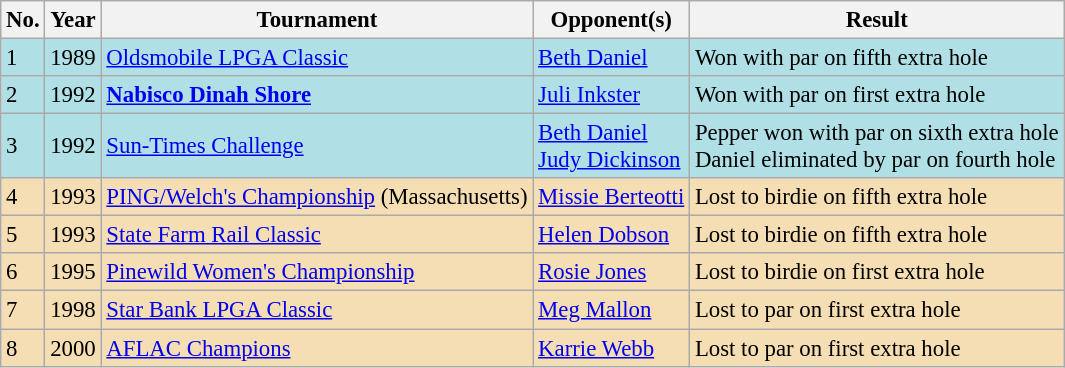<table class="wikitable" style="font-size:95%;">
<tr>
<th>No.</th>
<th>Year</th>
<th>Tournament</th>
<th>Opponent(s)</th>
<th>Result</th>
</tr>
<tr style="background:#B0E0E6;">
<td>1</td>
<td>1989</td>
<td><a href='#'>Oldsmobile LPGA Classic</a></td>
<td> <a href='#'>Beth Daniel</a></td>
<td>Won with par on fifth extra hole</td>
</tr>
<tr style="background:#B0E0E6;">
<td>2</td>
<td>1992</td>
<td><strong><a href='#'>Nabisco Dinah Shore</a></strong></td>
<td> <a href='#'>Juli Inkster</a></td>
<td>Won with par on first extra hole</td>
</tr>
<tr style="background:#B0E0E6;">
<td>3</td>
<td>1992</td>
<td><a href='#'>Sun-Times Challenge</a></td>
<td> <a href='#'>Beth Daniel</a><br> <a href='#'>Judy Dickinson</a></td>
<td>Pepper won with par on sixth extra hole<br>Daniel eliminated by par on fourth hole</td>
</tr>
<tr style="background:#F5DEB3;">
<td>4</td>
<td>1993</td>
<td><a href='#'>PING/Welch's Championship</a> (Massachusetts)</td>
<td> <a href='#'>Missie Berteotti</a></td>
<td>Lost to birdie on fifth extra hole</td>
</tr>
<tr style="background:#F5DEB3;">
<td>5</td>
<td>1993</td>
<td><a href='#'>State Farm Rail Classic</a></td>
<td> <a href='#'>Helen Dobson</a></td>
<td>Lost to birdie on fifth extra hole</td>
</tr>
<tr style="background:#F5DEB3;">
<td>6</td>
<td>1995</td>
<td><a href='#'>Pinewild Women's Championship</a></td>
<td> <a href='#'>Rosie Jones</a></td>
<td>Lost to birdie on first extra hole</td>
</tr>
<tr style="background:#F5DEB3;">
<td>7</td>
<td>1998</td>
<td><a href='#'>Star Bank LPGA Classic</a></td>
<td> <a href='#'>Meg Mallon</a></td>
<td>Lost to par on first extra hole</td>
</tr>
<tr style="background:#F5DEB3;">
<td>8</td>
<td>2000</td>
<td><a href='#'>AFLAC Champions</a></td>
<td> <a href='#'>Karrie Webb</a></td>
<td>Lost to par on first extra hole</td>
</tr>
</table>
